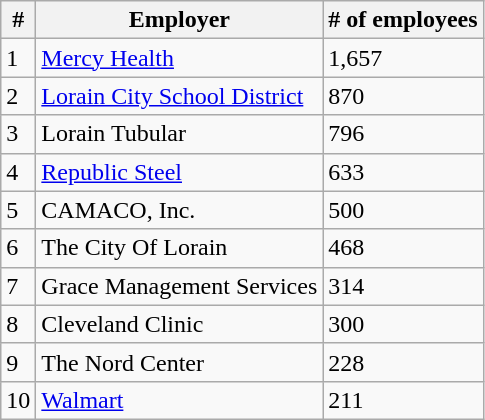<table class="wikitable sortable">
<tr>
<th>#</th>
<th>Employer</th>
<th># of employees</th>
</tr>
<tr>
<td>1</td>
<td><a href='#'>Mercy Health</a></td>
<td>1,657</td>
</tr>
<tr>
<td>2</td>
<td><a href='#'>Lorain City School District</a></td>
<td>870</td>
</tr>
<tr>
<td>3</td>
<td>Lorain Tubular</td>
<td>796</td>
</tr>
<tr>
<td>4</td>
<td><a href='#'>Republic Steel</a></td>
<td>633</td>
</tr>
<tr>
<td>5</td>
<td>CAMACO, Inc.</td>
<td>500</td>
</tr>
<tr>
<td>6</td>
<td>The City Of Lorain</td>
<td>468</td>
</tr>
<tr>
<td>7</td>
<td>Grace Management Services</td>
<td>314</td>
</tr>
<tr>
<td>8</td>
<td>Cleveland Clinic</td>
<td>300</td>
</tr>
<tr>
<td>9</td>
<td>The Nord Center</td>
<td>228</td>
</tr>
<tr>
<td>10</td>
<td><a href='#'>Walmart</a></td>
<td>211</td>
</tr>
</table>
